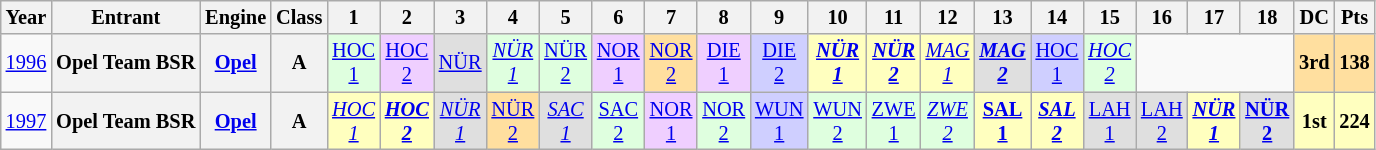<table class="wikitable" style="text-align:center; font-size:85%">
<tr>
<th>Year</th>
<th>Entrant</th>
<th>Engine</th>
<th>Class</th>
<th>1</th>
<th>2</th>
<th>3</th>
<th>4</th>
<th>5</th>
<th>6</th>
<th>7</th>
<th>8</th>
<th>9</th>
<th>10</th>
<th>11</th>
<th>12</th>
<th>13</th>
<th>14</th>
<th>15</th>
<th>16</th>
<th>17</th>
<th>18</th>
<th>DC</th>
<th>Pts</th>
</tr>
<tr>
<td><a href='#'>1996</a></td>
<th nowrap>Opel Team BSR</th>
<th><a href='#'>Opel</a></th>
<th>A</th>
<td style="background:#DFFFDF;"><a href='#'>HOC<br>1</a><br></td>
<td style="background:#EFCFFF;"><a href='#'>HOC<br>2</a><br></td>
<td style="background:#DFDFDF;"><a href='#'>NÜR</a><br></td>
<td style="background:#DFFFDF;"><em><a href='#'>NÜR<br>1</a></em><br></td>
<td style="background:#DFFFDF;"><a href='#'>NÜR<br>2</a><br></td>
<td style="background:#EFCFFF;"><a href='#'>NOR<br>1</a><br></td>
<td style="background:#FFDF9F;"><a href='#'>NOR<br>2</a><br></td>
<td style="background:#EFCFFF;"><a href='#'>DIE<br>1</a><br></td>
<td style="background:#CFCFFF;"><a href='#'>DIE<br>2</a><br></td>
<td style="background:#FFFFBF;"><strong><em><a href='#'>NÜR<br>1</a></em></strong><br></td>
<td style="background:#FFFFBF;"><strong><em><a href='#'>NÜR<br>2</a></em></strong><br></td>
<td style="background:#FFFFBF;"><em><a href='#'>MAG<br>1</a></em><br></td>
<td style="background:#DFDFDF;"><strong><em><a href='#'>MAG<br>2</a></em></strong><br></td>
<td style="background:#CFCFFF;"><a href='#'>HOC<br>1</a><br></td>
<td style="background:#DFFFDF;"><em><a href='#'>HOC<br>2</a></em><br></td>
<td colspan=3></td>
<th style="background:#FFDF9F;">3rd</th>
<th style="background:#FFDF9F;">138</th>
</tr>
<tr>
<td><a href='#'>1997</a></td>
<th nowrap>Opel Team BSR</th>
<th><a href='#'>Opel</a></th>
<th>A</th>
<td style="background:#FFFFBF;"><em><a href='#'>HOC<br>1</a></em><br></td>
<td style="background:#FFFFBF;"><strong><em><a href='#'>HOC<br>2</a></em></strong><br></td>
<td style="background:#DFDFDF;"><em><a href='#'>NÜR<br>1</a></em><br></td>
<td style="background:#FFDF9F;"><a href='#'>NÜR<br>2</a><br></td>
<td style="background:#DFDFDF;"><em><a href='#'>SAC<br>1</a></em><br></td>
<td style="background:#DFFFDF;"><a href='#'>SAC<br>2</a><br></td>
<td style="background:#EFCFFF;"><a href='#'>NOR<br>1</a><br></td>
<td style="background:#DFFFDF;"><a href='#'>NOR<br>2</a><br></td>
<td style="background:#CFCFFF;"><a href='#'>WUN<br>1</a><br></td>
<td style="background:#DFFFDF;"><a href='#'>WUN<br>2</a><br></td>
<td style="background:#DFFFDF;"><a href='#'>ZWE<br>1</a><br></td>
<td style="background:#DFFFDF;"><em><a href='#'>ZWE<br>2</a></em><br></td>
<td style="background:#FFFFBF;"><strong><a href='#'>SAL<br>1</a></strong><br></td>
<td style="background:#FFFFBF;"><strong><em><a href='#'>SAL<br>2</a></em></strong><br></td>
<td style="background:#DFDFDF;"><a href='#'>LAH<br>1</a><br></td>
<td style="background:#DFDFDF;"><a href='#'>LAH<br>2</a><br></td>
<td style="background:#FFFFBF;"><strong><em><a href='#'>NÜR<br>1</a></em></strong><br></td>
<td style="background:#DFDFDF;"><strong><a href='#'>NÜR<br>2</a></strong><br></td>
<th style="background:#FFFFBF;">1st</th>
<th style="background:#FFFFBF;">224</th>
</tr>
</table>
